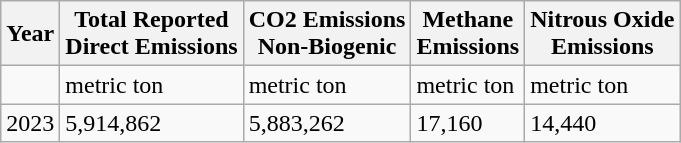<table class="wikitable">
<tr>
<th>Year</th>
<th>Total Reported<br>Direct Emissions</th>
<th>CO2 Emissions<br>Non-Biogenic</th>
<th>Methane<br>Emissions</th>
<th>Nitrous Oxide<br>Emissions</th>
</tr>
<tr>
<td></td>
<td>metric ton</td>
<td>metric ton</td>
<td>metric ton</td>
<td>metric ton</td>
</tr>
<tr>
<td>2023</td>
<td>5,914,862</td>
<td>5,883,262</td>
<td>17,160</td>
<td>14,440</td>
</tr>
</table>
